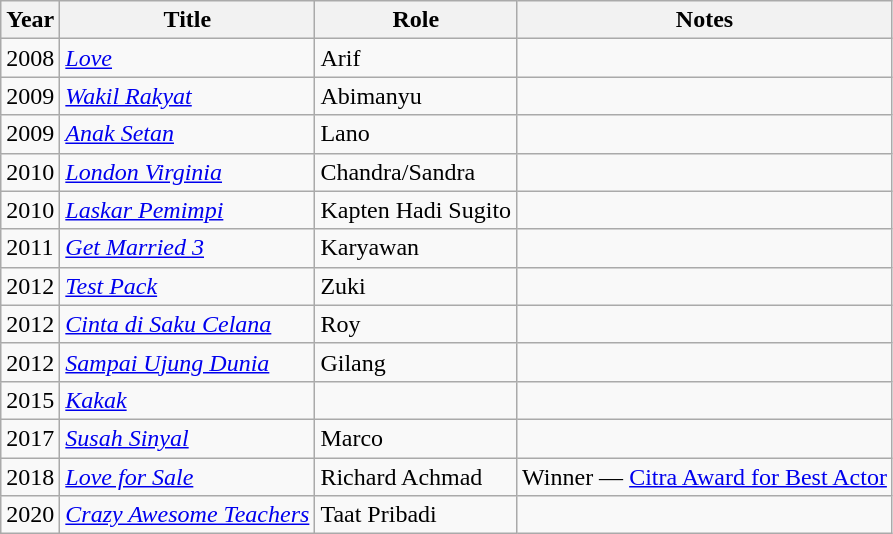<table class="wikitable sortable">
<tr>
<th>Year</th>
<th>Title</th>
<th>Role</th>
<th>Notes</th>
</tr>
<tr>
<td>2008</td>
<td><em><a href='#'>Love</a></em></td>
<td>Arif</td>
<td></td>
</tr>
<tr>
<td>2009</td>
<td><em><a href='#'>Wakil Rakyat</a></em></td>
<td>Abimanyu</td>
<td></td>
</tr>
<tr>
<td>2009</td>
<td><em><a href='#'>Anak Setan</a></em></td>
<td>Lano</td>
<td></td>
</tr>
<tr>
<td>2010</td>
<td><em><a href='#'>London Virginia</a></em></td>
<td>Chandra/Sandra</td>
<td></td>
</tr>
<tr>
<td>2010</td>
<td><em><a href='#'>Laskar Pemimpi</a></em></td>
<td>Kapten Hadi Sugito</td>
<td></td>
</tr>
<tr>
<td>2011</td>
<td><em><a href='#'>Get Married 3</a></em></td>
<td>Karyawan</td>
<td></td>
</tr>
<tr>
<td>2012</td>
<td><em><a href='#'>Test Pack</a></em></td>
<td>Zuki</td>
<td></td>
</tr>
<tr>
<td>2012</td>
<td><em><a href='#'>Cinta di Saku Celana</a></em></td>
<td>Roy</td>
<td></td>
</tr>
<tr>
<td>2012</td>
<td><em><a href='#'>Sampai Ujung Dunia</a></em></td>
<td>Gilang</td>
<td></td>
</tr>
<tr>
<td>2015</td>
<td><em><a href='#'>Kakak</a></em></td>
<td></td>
<td></td>
</tr>
<tr>
<td>2017</td>
<td><em><a href='#'>Susah Sinyal</a></em></td>
<td>Marco</td>
<td></td>
</tr>
<tr>
<td>2018</td>
<td><em><a href='#'>Love for Sale</a></em></td>
<td>Richard Achmad</td>
<td>Winner — <a href='#'>Citra Award for Best Actor</a></td>
</tr>
<tr>
<td>2020</td>
<td><em><a href='#'>Crazy Awesome Teachers</a></em></td>
<td>Taat Pribadi</td>
<td></td>
</tr>
</table>
